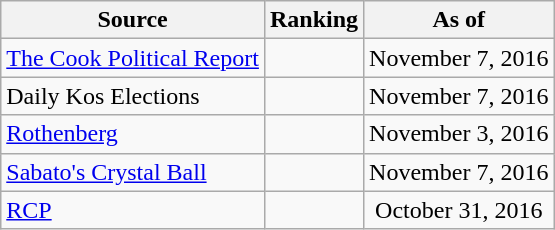<table class="wikitable" style="text-align:center">
<tr>
<th>Source</th>
<th>Ranking</th>
<th>As of</th>
</tr>
<tr>
<td align=left><a href='#'>The Cook Political Report</a></td>
<td></td>
<td>November 7, 2016</td>
</tr>
<tr>
<td align=left>Daily Kos Elections</td>
<td></td>
<td>November 7, 2016</td>
</tr>
<tr>
<td align=left><a href='#'>Rothenberg</a></td>
<td></td>
<td>November 3, 2016</td>
</tr>
<tr>
<td align=left><a href='#'>Sabato's Crystal Ball</a></td>
<td></td>
<td>November 7, 2016</td>
</tr>
<tr>
<td align="left"><a href='#'>RCP</a></td>
<td></td>
<td>October 31, 2016</td>
</tr>
</table>
